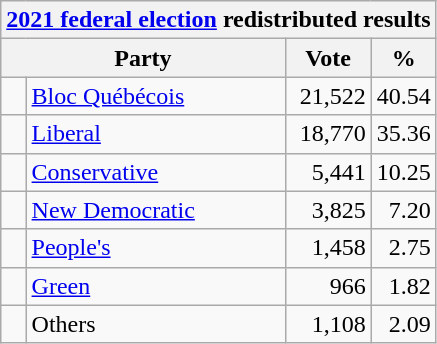<table class="wikitable">
<tr>
<th colspan="4"><a href='#'>2021 federal election</a> redistributed results</th>
</tr>
<tr>
<th bgcolor="#DDDDFF" width="130px" colspan="2">Party</th>
<th bgcolor="#DDDDFF" width="50px">Vote</th>
<th bgcolor="#DDDDFF" width="30px">%</th>
</tr>
<tr>
<td> </td>
<td><a href='#'>Bloc Québécois</a></td>
<td align=right>21,522</td>
<td align=right>40.54</td>
</tr>
<tr>
<td> </td>
<td><a href='#'>Liberal</a></td>
<td align=right>18,770</td>
<td align=right>35.36</td>
</tr>
<tr>
<td> </td>
<td><a href='#'>Conservative</a></td>
<td align=right>5,441</td>
<td align=right>10.25</td>
</tr>
<tr>
<td> </td>
<td><a href='#'>New Democratic</a></td>
<td align=right>3,825</td>
<td align=right>7.20</td>
</tr>
<tr>
<td> </td>
<td><a href='#'>People's</a></td>
<td align=right>1,458</td>
<td align=right>2.75</td>
</tr>
<tr>
<td> </td>
<td><a href='#'>Green</a></td>
<td align=right>966</td>
<td align=right>1.82</td>
</tr>
<tr>
<td> </td>
<td>Others</td>
<td align=right>1,108</td>
<td align=right>2.09</td>
</tr>
</table>
